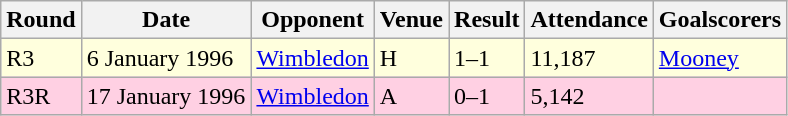<table class="wikitable">
<tr>
<th>Round</th>
<th>Date</th>
<th>Opponent</th>
<th>Venue</th>
<th>Result</th>
<th>Attendance</th>
<th>Goalscorers</th>
</tr>
<tr style="background-color: #ffffdd;">
<td>R3</td>
<td>6 January 1996</td>
<td><a href='#'>Wimbledon</a></td>
<td>H</td>
<td>1–1</td>
<td>11,187</td>
<td><a href='#'>Mooney</a></td>
</tr>
<tr style="background-color: #ffd0e3;">
<td>R3R</td>
<td>17 January 1996</td>
<td><a href='#'>Wimbledon</a></td>
<td>A</td>
<td>0–1</td>
<td>5,142</td>
<td></td>
</tr>
</table>
